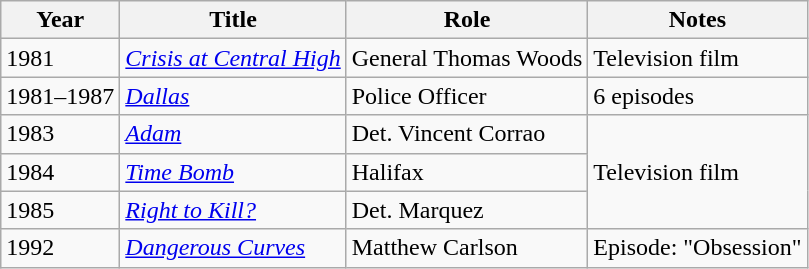<table class="wikitable sortable">
<tr>
<th>Year</th>
<th>Title</th>
<th>Role</th>
<th>Notes</th>
</tr>
<tr>
<td>1981</td>
<td><em><a href='#'>Crisis at Central High</a></em></td>
<td>General Thomas Woods</td>
<td>Television film</td>
</tr>
<tr>
<td>1981–1987</td>
<td><em><a href='#'>Dallas</a></em></td>
<td>Police Officer</td>
<td>6 episodes</td>
</tr>
<tr>
<td>1983</td>
<td><a href='#'><em>Adam</em></a></td>
<td>Det. Vincent Corrao</td>
<td rowspan="3">Television film</td>
</tr>
<tr>
<td>1984</td>
<td><a href='#'><em>Time Bomb</em></a></td>
<td>Halifax</td>
</tr>
<tr>
<td>1985</td>
<td><em><a href='#'>Right to Kill?</a></em></td>
<td>Det. Marquez</td>
</tr>
<tr>
<td>1992</td>
<td><a href='#'><em>Dangerous Curves</em></a></td>
<td>Matthew Carlson</td>
<td>Episode: "Obsession"</td>
</tr>
</table>
